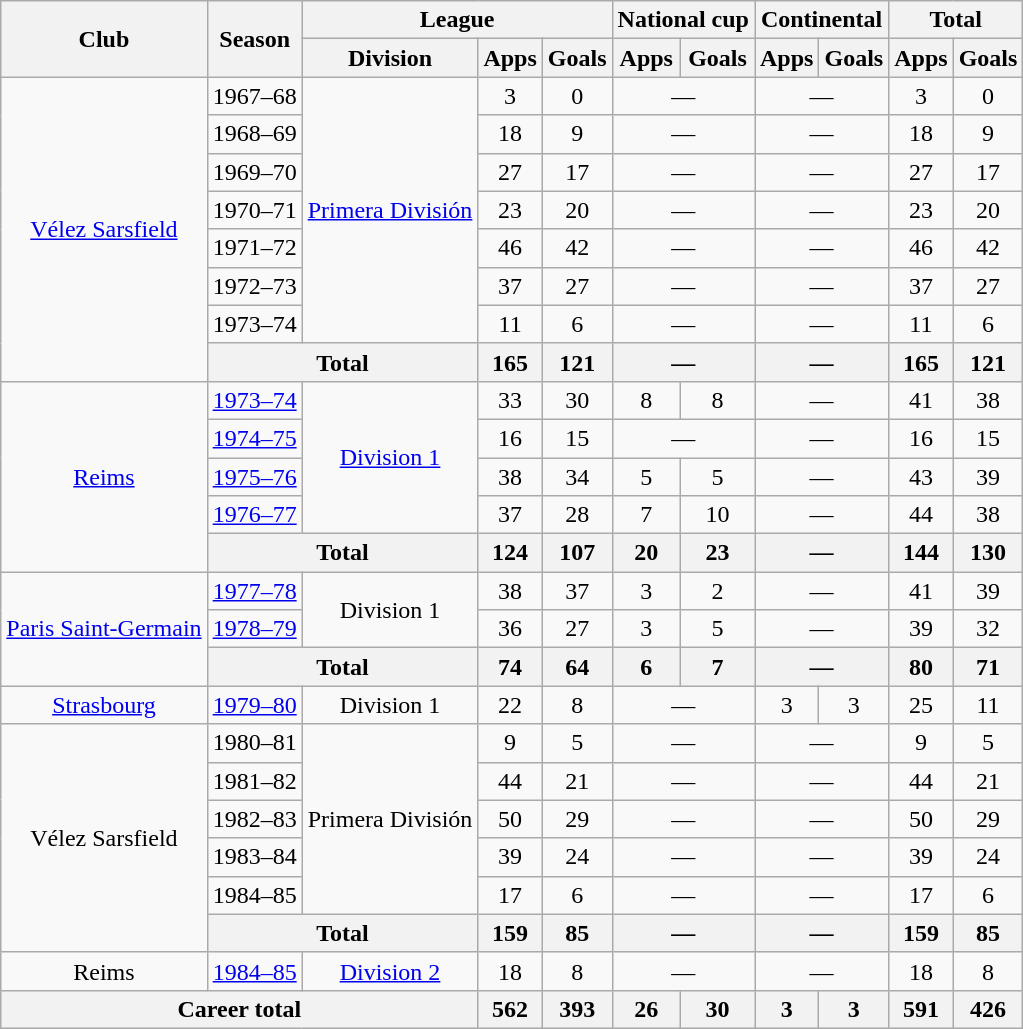<table class="wikitable" style="text-align: center">
<tr>
<th rowspan=2>Club</th>
<th rowspan=2>Season</th>
<th colspan=3>League</th>
<th colspan=2>National cup</th>
<th colspan=2>Continental</th>
<th colspan=2>Total</th>
</tr>
<tr>
<th>Division</th>
<th>Apps</th>
<th>Goals</th>
<th>Apps</th>
<th>Goals</th>
<th>Apps</th>
<th>Goals</th>
<th>Apps</th>
<th>Goals</th>
</tr>
<tr>
<td rowspan=8><a href='#'>Vélez Sarsfield</a></td>
<td>1967–68</td>
<td rowspan=7><a href='#'>Primera División</a></td>
<td>3</td>
<td>0</td>
<td colspan="2">—</td>
<td colspan="2">—</td>
<td>3</td>
<td>0</td>
</tr>
<tr>
<td>1968–69</td>
<td>18</td>
<td>9</td>
<td colspan="2">—</td>
<td colspan="2">—</td>
<td>18</td>
<td>9</td>
</tr>
<tr>
<td>1969–70</td>
<td>27</td>
<td>17</td>
<td colspan="2">—</td>
<td colspan="2">—</td>
<td>27</td>
<td>17</td>
</tr>
<tr>
<td>1970–71</td>
<td>23</td>
<td>20</td>
<td colspan="2">—</td>
<td colspan="2">—</td>
<td>23</td>
<td>20</td>
</tr>
<tr>
<td>1971–72</td>
<td>46</td>
<td>42</td>
<td colspan="2">—</td>
<td colspan="2">—</td>
<td>46</td>
<td>42</td>
</tr>
<tr>
<td>1972–73</td>
<td>37</td>
<td>27</td>
<td colspan="2">—</td>
<td colspan="2">—</td>
<td>37</td>
<td>27</td>
</tr>
<tr>
<td>1973–74</td>
<td>11</td>
<td>6</td>
<td colspan="2">—</td>
<td colspan="2">—</td>
<td>11</td>
<td>6</td>
</tr>
<tr>
<th colspan=2>Total</th>
<th>165</th>
<th>121</th>
<th colspan="2">—</th>
<th colspan="2">—</th>
<th>165</th>
<th>121</th>
</tr>
<tr>
<td rowspan=5><a href='#'>Reims</a></td>
<td><a href='#'>1973–74</a></td>
<td rowspan=4><a href='#'>Division 1</a></td>
<td>33</td>
<td>30</td>
<td>8</td>
<td>8</td>
<td colspan="2">—</td>
<td>41</td>
<td>38</td>
</tr>
<tr>
<td><a href='#'>1974–75</a></td>
<td>16</td>
<td>15</td>
<td colspan="2">—</td>
<td colspan="2">—</td>
<td>16</td>
<td>15</td>
</tr>
<tr>
<td><a href='#'>1975–76</a></td>
<td>38</td>
<td>34</td>
<td>5</td>
<td>5</td>
<td colspan="2">—</td>
<td>43</td>
<td>39</td>
</tr>
<tr>
<td><a href='#'>1976–77</a></td>
<td>37</td>
<td>28</td>
<td>7</td>
<td>10</td>
<td colspan="2">—</td>
<td>44</td>
<td>38</td>
</tr>
<tr>
<th colspan=2>Total</th>
<th>124</th>
<th>107</th>
<th>20</th>
<th>23</th>
<th colspan="2">—</th>
<th>144</th>
<th>130</th>
</tr>
<tr>
<td rowspan=3><a href='#'>Paris Saint-Germain</a></td>
<td><a href='#'>1977–78</a></td>
<td rowspan=2>Division 1</td>
<td>38</td>
<td>37</td>
<td>3</td>
<td>2</td>
<td colspan="2">—</td>
<td>41</td>
<td>39</td>
</tr>
<tr>
<td><a href='#'>1978–79</a></td>
<td>36</td>
<td>27</td>
<td>3</td>
<td>5</td>
<td colspan="2">—</td>
<td>39</td>
<td>32</td>
</tr>
<tr>
<th colspan=2>Total</th>
<th>74</th>
<th>64</th>
<th>6</th>
<th>7</th>
<th colspan="2">—</th>
<th>80</th>
<th>71</th>
</tr>
<tr>
<td><a href='#'>Strasbourg</a></td>
<td><a href='#'>1979–80</a></td>
<td>Division 1</td>
<td>22</td>
<td>8</td>
<td colspan="2">—</td>
<td>3</td>
<td>3</td>
<td>25</td>
<td>11</td>
</tr>
<tr>
<td rowspan=6>Vélez Sarsfield</td>
<td>1980–81</td>
<td rowspan=5>Primera División</td>
<td>9</td>
<td>5</td>
<td colspan="2">—</td>
<td colspan="2">—</td>
<td>9</td>
<td>5</td>
</tr>
<tr>
<td>1981–82</td>
<td>44</td>
<td>21</td>
<td colspan="2">—</td>
<td colspan="2">—</td>
<td>44</td>
<td>21</td>
</tr>
<tr>
<td>1982–83</td>
<td>50</td>
<td>29</td>
<td colspan="2">—</td>
<td colspan="2">—</td>
<td>50</td>
<td>29</td>
</tr>
<tr>
<td>1983–84</td>
<td>39</td>
<td>24</td>
<td colspan="2">—</td>
<td colspan="2">—</td>
<td>39</td>
<td>24</td>
</tr>
<tr>
<td>1984–85</td>
<td>17</td>
<td>6</td>
<td colspan="2">—</td>
<td colspan="2">—</td>
<td>17</td>
<td>6</td>
</tr>
<tr>
<th colspan=2>Total</th>
<th>159</th>
<th>85</th>
<th colspan="2">—</th>
<th colspan="2">—</th>
<th>159</th>
<th>85</th>
</tr>
<tr>
<td>Reims</td>
<td><a href='#'>1984–85</a></td>
<td><a href='#'>Division 2</a></td>
<td>18</td>
<td>8</td>
<td colspan="2">—</td>
<td colspan="2">—</td>
<td>18</td>
<td>8</td>
</tr>
<tr>
<th colspan=3>Career total</th>
<th>562</th>
<th>393</th>
<th>26</th>
<th>30</th>
<th>3</th>
<th>3</th>
<th>591</th>
<th>426</th>
</tr>
</table>
